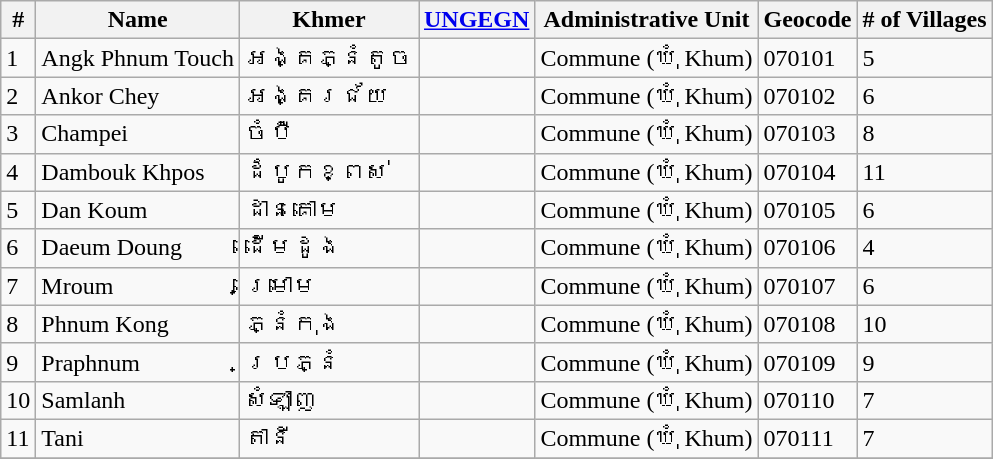<table class="wikitable sortable">
<tr>
<th>#</th>
<th>Name</th>
<th>Khmer</th>
<th><a href='#'>UNGEGN</a></th>
<th>Administrative Unit</th>
<th>Geocode</th>
<th># of Villages</th>
</tr>
<tr>
<td>1</td>
<td>Angk Phnum Touch</td>
<td>អង្គភ្នំតូច</td>
<td></td>
<td>Commune (ឃុំ Khum)</td>
<td>070101</td>
<td>5</td>
</tr>
<tr>
<td>2</td>
<td>Ankor Chey</td>
<td>អង្គរជ័យ</td>
<td></td>
<td>Commune (ឃុំ Khum)</td>
<td>070102</td>
<td>6</td>
</tr>
<tr>
<td>3</td>
<td>Champei</td>
<td>ចំប៉ី</td>
<td></td>
<td>Commune (ឃុំ Khum)</td>
<td>070103</td>
<td>8</td>
</tr>
<tr>
<td>4</td>
<td>Dambouk Khpos</td>
<td>ដំបូកខ្ពស់</td>
<td></td>
<td>Commune (ឃុំ Khum)</td>
<td>070104</td>
<td>11</td>
</tr>
<tr>
<td>5</td>
<td>Dan Koum</td>
<td>ដានគោម</td>
<td></td>
<td>Commune (ឃុំ Khum)</td>
<td>070105</td>
<td>6</td>
</tr>
<tr>
<td>6</td>
<td>Daeum Doung</td>
<td>ដើមដូង</td>
<td></td>
<td>Commune (ឃុំ Khum)</td>
<td>070106</td>
<td>4</td>
</tr>
<tr>
<td>7</td>
<td>Mroum</td>
<td>ម្រោម</td>
<td></td>
<td>Commune (ឃុំ Khum)</td>
<td>070107</td>
<td>6</td>
</tr>
<tr>
<td>8</td>
<td>Phnum Kong</td>
<td>ភ្នំកុង</td>
<td></td>
<td>Commune (ឃុំ Khum)</td>
<td>070108</td>
<td>10</td>
</tr>
<tr>
<td>9</td>
<td>Praphnum</td>
<td>ប្រភ្នំ</td>
<td></td>
<td>Commune (ឃុំ Khum)</td>
<td>070109</td>
<td>9</td>
</tr>
<tr>
<td>10</td>
<td>Samlanh</td>
<td>សំឡាញ</td>
<td></td>
<td>Commune (ឃុំ Khum)</td>
<td>070110</td>
<td>7</td>
</tr>
<tr>
<td>11</td>
<td>Tani</td>
<td>តានី</td>
<td></td>
<td>Commune (ឃុំ Khum)</td>
<td>070111</td>
<td>7</td>
</tr>
<tr>
</tr>
</table>
